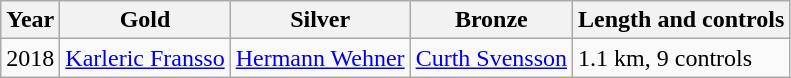<table class="wikitable">
<tr>
<th>Year</th>
<th>Gold</th>
<th>Silver</th>
<th>Bronze</th>
<th>Length and controls</th>
</tr>
<tr>
<td>2018</td>
<td> <a href='#'>Karleric Fransso</a></td>
<td> <a href='#'>Hermann Wehner</a></td>
<td> <a href='#'>Curth Svensson</a></td>
<td>1.1 km, 9 controls</td>
</tr>
</table>
